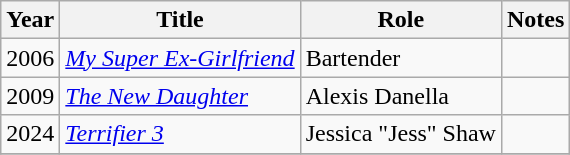<table class="wikitable sortable">
<tr>
<th>Year</th>
<th>Title</th>
<th>Role</th>
<th class="unsortable">Notes</th>
</tr>
<tr>
<td>2006</td>
<td><em><a href='#'>My Super Ex-Girlfriend</a></em></td>
<td>Bartender</td>
<td></td>
</tr>
<tr>
<td>2009</td>
<td><em><a href='#'>The New Daughter</a></em></td>
<td>Alexis Danella</td>
<td></td>
</tr>
<tr>
<td>2024</td>
<td><em><a href='#'>Terrifier 3</a></em></td>
<td>Jessica "Jess" Shaw</td>
<td></td>
</tr>
<tr>
</tr>
</table>
